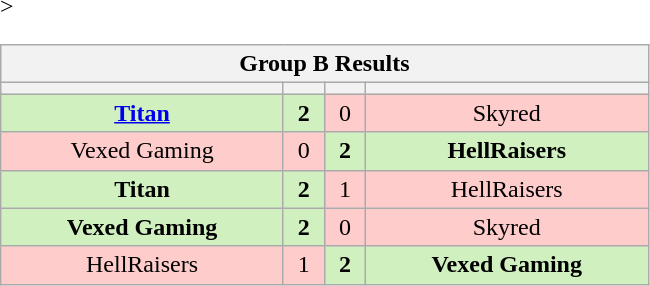<table class="wikitable" style="text-align: center;">
<tr>
<th colspan=4>Group B Results</th>
</tr>
<tr <noinclude>>
<th width="181px"></th>
<th width="20px"></th>
<th width="20px"></th>
<th width="181px"></noinclude></th>
</tr>
<tr>
<td style="background: #D0F0C0;"><strong><a href='#'>Titan</a></strong></td>
<td style="background: #D0F0C0;"><strong>2</strong></td>
<td style="background: #FFCCCC;">0</td>
<td style="background: #FFCCCC;">Skyred</td>
</tr>
<tr>
<td style="background: #FFCCCC;">Vexed Gaming</td>
<td style="background: #FFCCCC;">0</td>
<td style="background: #D0F0C0;"><strong>2</strong></td>
<td style="background: #D0F0C0;"><strong>HellRaisers</strong></td>
</tr>
<tr>
<td style="background: #D0F0C0;"><strong>Titan</strong></td>
<td style="background: #D0F0C0;"><strong>2</strong></td>
<td style="background: #FFCCCC;">1</td>
<td style="background: #FFCCCC;">HellRaisers</td>
</tr>
<tr>
<td style="background: #D0F0C0;"><strong>Vexed Gaming</strong></td>
<td style="background: #D0F0C0;"><strong>2</strong></td>
<td style="background: #FFCCCC;">0</td>
<td style="background: #FFCCCC;">Skyred</td>
</tr>
<tr>
<td style="background: #FFCCCC;">HellRaisers</td>
<td style="background: #FFCCCC;">1</td>
<td style="background: #D0F0C0;"><strong>2</strong></td>
<td style="background: #D0F0C0;"><strong>Vexed Gaming</strong></td>
</tr>
</table>
